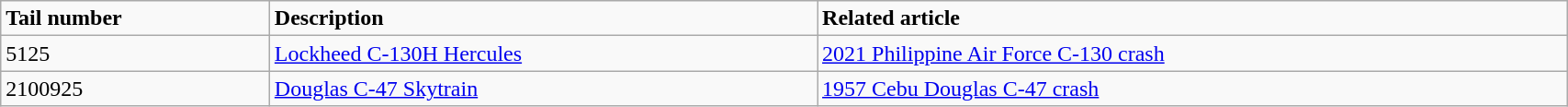<table class="wikitable" width="90%">
<tr>
<td><strong>Tail number</strong></td>
<td><strong>Description</strong></td>
<td><strong>Related article</strong></td>
</tr>
<tr>
<td>5125</td>
<td><a href='#'>Lockheed C-130H Hercules</a></td>
<td><a href='#'>2021 Philippine Air Force C-130 crash</a></td>
</tr>
<tr>
<td>2100925</td>
<td><a href='#'>Douglas C-47 Skytrain</a></td>
<td><a href='#'>1957 Cebu Douglas C-47 crash</a></td>
</tr>
</table>
